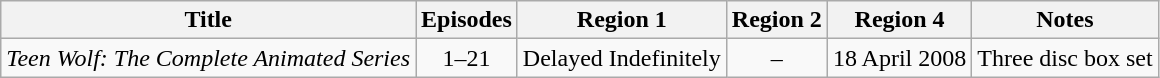<table class="wikitable">
<tr>
<th>Title</th>
<th>Episodes</th>
<th>Region 1</th>
<th>Region 2</th>
<th>Region 4</th>
<th>Notes</th>
</tr>
<tr style="text-align:center;">
<td><em>Teen Wolf: The Complete Animated Series</em></td>
<td>1–21</td>
<td>Delayed Indefinitely</td>
<td>–</td>
<td>18 April 2008</td>
<td>Three disc box set</td>
</tr>
</table>
